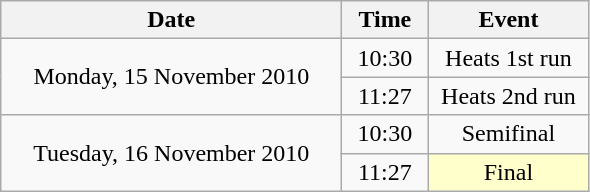<table class = "wikitable" style="text-align:center;">
<tr>
<th width=220>Date</th>
<th width=50>Time</th>
<th width=100>Event</th>
</tr>
<tr>
<td rowspan=2>Monday, 15 November 2010</td>
<td>10:30</td>
<td>Heats 1st run</td>
</tr>
<tr>
<td>11:27</td>
<td>Heats 2nd run</td>
</tr>
<tr>
<td rowspan=2>Tuesday, 16 November 2010</td>
<td>10:30</td>
<td>Semifinal</td>
</tr>
<tr>
<td>11:27</td>
<td bgcolor=ffffcc>Final</td>
</tr>
</table>
